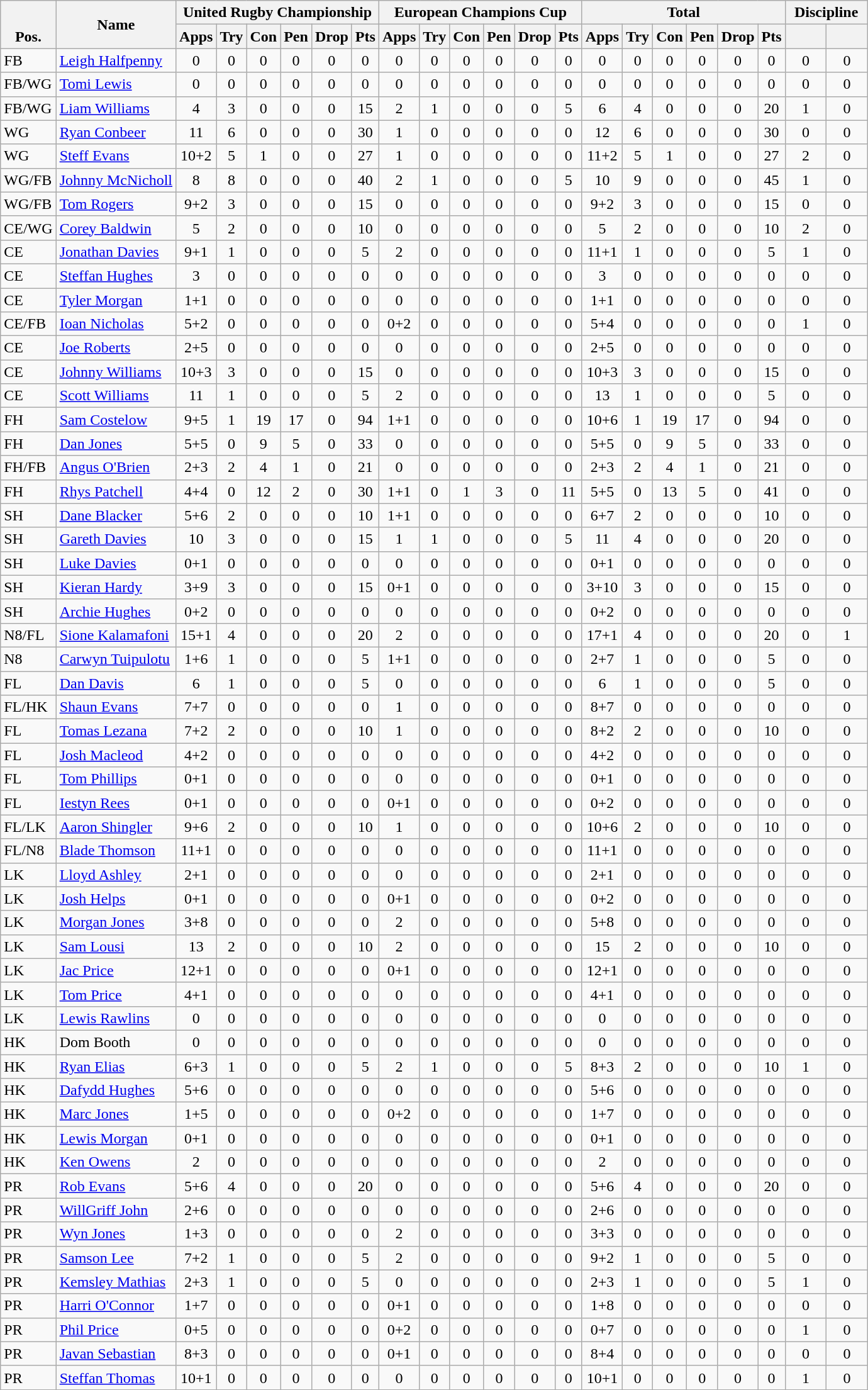<table class="wikitable" style="text-align:center">
<tr>
<th rowspan="2" style="vertical-align:bottom">Pos.</th>
<th rowspan="2">Name</th>
<th colspan="6" style="width:100px">United Rugby Championship</th>
<th colspan="6" style="width:100px">European Champions Cup</th>
<th colspan="6" style="width:100px">Total</th>
<th colspan="2" style="width:80px">Discipline</th>
</tr>
<tr>
<th width="10">Apps</th>
<th width="10">Try</th>
<th width="10">Con</th>
<th width="10">Pen</th>
<th width="10">Drop</th>
<th width="10">Pts</th>
<th width="10">Apps</th>
<th width="10">Try</th>
<th width="10">Con</th>
<th width="10">Pen</th>
<th width="10">Drop</th>
<th width="10">Pts</th>
<th width="10">Apps</th>
<th width="10">Try</th>
<th width="10">Con</th>
<th width="10">Pen</th>
<th width="10">Drop</th>
<th width="10">Pts</th>
<th></th>
<th></th>
</tr>
<tr>
<td align="left">FB</td>
<td align="left"> <a href='#'>Leigh Halfpenny</a></td>
<td>0</td>
<td>0</td>
<td>0</td>
<td>0</td>
<td>0</td>
<td>0</td>
<td>0</td>
<td>0</td>
<td>0</td>
<td>0</td>
<td>0</td>
<td>0</td>
<td>0</td>
<td>0</td>
<td>0</td>
<td>0</td>
<td>0</td>
<td>0</td>
<td>0</td>
<td>0</td>
</tr>
<tr>
<td align="left">FB/WG</td>
<td align="left"> <a href='#'>Tomi Lewis</a></td>
<td>0</td>
<td>0</td>
<td>0</td>
<td>0</td>
<td>0</td>
<td>0</td>
<td>0</td>
<td>0</td>
<td>0</td>
<td>0</td>
<td>0</td>
<td>0</td>
<td>0</td>
<td>0</td>
<td>0</td>
<td>0</td>
<td>0</td>
<td>0</td>
<td>0</td>
<td>0</td>
</tr>
<tr>
<td align="left">FB/WG</td>
<td align="left"> <a href='#'>Liam Williams</a></td>
<td>4</td>
<td>3</td>
<td>0</td>
<td>0</td>
<td>0</td>
<td>15</td>
<td>2</td>
<td>1</td>
<td>0</td>
<td>0</td>
<td>0</td>
<td>5</td>
<td>6</td>
<td>4</td>
<td>0</td>
<td>0</td>
<td>0</td>
<td>20</td>
<td>1</td>
<td>0</td>
</tr>
<tr>
<td align="left">WG</td>
<td align="left"> <a href='#'>Ryan Conbeer</a></td>
<td>11</td>
<td>6</td>
<td>0</td>
<td>0</td>
<td>0</td>
<td>30</td>
<td>1</td>
<td>0</td>
<td>0</td>
<td>0</td>
<td>0</td>
<td>0</td>
<td>12</td>
<td>6</td>
<td>0</td>
<td>0</td>
<td>0</td>
<td>30</td>
<td>0</td>
<td>0</td>
</tr>
<tr>
<td align="left">WG</td>
<td align="left"> <a href='#'>Steff Evans</a></td>
<td>10+2</td>
<td>5</td>
<td>1</td>
<td>0</td>
<td>0</td>
<td>27</td>
<td>1</td>
<td>0</td>
<td>0</td>
<td>0</td>
<td>0</td>
<td>0</td>
<td>11+2</td>
<td>5</td>
<td>1</td>
<td>0</td>
<td>0</td>
<td>27</td>
<td>2</td>
<td>0</td>
</tr>
<tr>
<td align="left">WG/FB</td>
<td align="left"> <a href='#'>Johnny McNicholl</a></td>
<td>8</td>
<td>8</td>
<td>0</td>
<td>0</td>
<td>0</td>
<td>40</td>
<td>2</td>
<td>1</td>
<td>0</td>
<td>0</td>
<td>0</td>
<td>5</td>
<td>10</td>
<td>9</td>
<td>0</td>
<td>0</td>
<td>0</td>
<td>45</td>
<td>1</td>
<td>0</td>
</tr>
<tr>
<td align="left">WG/FB</td>
<td align="left"> <a href='#'>Tom Rogers</a></td>
<td>9+2</td>
<td>3</td>
<td>0</td>
<td>0</td>
<td>0</td>
<td>15</td>
<td>0</td>
<td>0</td>
<td>0</td>
<td>0</td>
<td>0</td>
<td>0</td>
<td>9+2</td>
<td>3</td>
<td>0</td>
<td>0</td>
<td>0</td>
<td>15</td>
<td>0</td>
<td>0</td>
</tr>
<tr>
<td align="left">CE/WG</td>
<td align="left"> <a href='#'>Corey Baldwin</a></td>
<td>5</td>
<td>2</td>
<td>0</td>
<td>0</td>
<td>0</td>
<td>10</td>
<td>0</td>
<td>0</td>
<td>0</td>
<td>0</td>
<td>0</td>
<td>0</td>
<td>5</td>
<td>2</td>
<td>0</td>
<td>0</td>
<td>0</td>
<td>10</td>
<td>2</td>
<td>0</td>
</tr>
<tr>
<td align="left">CE</td>
<td align="left"> <a href='#'>Jonathan Davies</a></td>
<td>9+1</td>
<td>1</td>
<td>0</td>
<td>0</td>
<td>0</td>
<td>5</td>
<td>2</td>
<td>0</td>
<td>0</td>
<td>0</td>
<td>0</td>
<td>0</td>
<td>11+1</td>
<td>1</td>
<td>0</td>
<td>0</td>
<td>0</td>
<td>5</td>
<td>1</td>
<td>0</td>
</tr>
<tr>
<td align="left">CE</td>
<td align="left"> <a href='#'>Steffan Hughes</a></td>
<td>3</td>
<td>0</td>
<td>0</td>
<td>0</td>
<td>0</td>
<td>0</td>
<td>0</td>
<td>0</td>
<td>0</td>
<td>0</td>
<td>0</td>
<td>0</td>
<td>3</td>
<td>0</td>
<td>0</td>
<td>0</td>
<td>0</td>
<td>0</td>
<td>0</td>
<td>0</td>
</tr>
<tr>
<td align="left">CE</td>
<td align="left"> <a href='#'>Tyler Morgan</a></td>
<td>1+1</td>
<td>0</td>
<td>0</td>
<td>0</td>
<td>0</td>
<td>0</td>
<td>0</td>
<td>0</td>
<td>0</td>
<td>0</td>
<td>0</td>
<td>0</td>
<td>1+1</td>
<td>0</td>
<td>0</td>
<td>0</td>
<td>0</td>
<td>0</td>
<td>0</td>
<td>0</td>
</tr>
<tr>
<td align="left">CE/FB</td>
<td align="left"> <a href='#'>Ioan Nicholas</a></td>
<td>5+2</td>
<td>0</td>
<td>0</td>
<td>0</td>
<td>0</td>
<td>0</td>
<td>0+2</td>
<td>0</td>
<td>0</td>
<td>0</td>
<td>0</td>
<td>0</td>
<td>5+4</td>
<td>0</td>
<td>0</td>
<td>0</td>
<td>0</td>
<td>0</td>
<td>1</td>
<td>0</td>
</tr>
<tr>
<td align="left">CE</td>
<td align="left"> <a href='#'>Joe Roberts</a></td>
<td>2+5</td>
<td>0</td>
<td>0</td>
<td>0</td>
<td>0</td>
<td>0</td>
<td>0</td>
<td>0</td>
<td>0</td>
<td>0</td>
<td>0</td>
<td>0</td>
<td>2+5</td>
<td>0</td>
<td>0</td>
<td>0</td>
<td>0</td>
<td>0</td>
<td>0</td>
<td>0</td>
</tr>
<tr>
<td align="left">CE</td>
<td align="left"> <a href='#'>Johnny Williams</a></td>
<td>10+3</td>
<td>3</td>
<td>0</td>
<td>0</td>
<td>0</td>
<td>15</td>
<td>0</td>
<td>0</td>
<td>0</td>
<td>0</td>
<td>0</td>
<td>0</td>
<td>10+3</td>
<td>3</td>
<td>0</td>
<td>0</td>
<td>0</td>
<td>15</td>
<td>0</td>
<td>0</td>
</tr>
<tr>
<td align="left">CE</td>
<td align="left"> <a href='#'>Scott Williams</a></td>
<td>11</td>
<td>1</td>
<td>0</td>
<td>0</td>
<td>0</td>
<td>5</td>
<td>2</td>
<td>0</td>
<td>0</td>
<td>0</td>
<td>0</td>
<td>0</td>
<td>13</td>
<td>1</td>
<td>0</td>
<td>0</td>
<td>0</td>
<td>5</td>
<td>0</td>
<td>0</td>
</tr>
<tr>
<td align="left">FH</td>
<td align="left"> <a href='#'>Sam Costelow</a></td>
<td>9+5</td>
<td>1</td>
<td>19</td>
<td>17</td>
<td>0</td>
<td>94</td>
<td>1+1</td>
<td>0</td>
<td>0</td>
<td>0</td>
<td>0</td>
<td>0</td>
<td>10+6</td>
<td>1</td>
<td>19</td>
<td>17</td>
<td>0</td>
<td>94</td>
<td>0</td>
<td>0</td>
</tr>
<tr>
<td align="left">FH</td>
<td align="left"> <a href='#'>Dan Jones</a></td>
<td>5+5</td>
<td>0</td>
<td>9</td>
<td>5</td>
<td>0</td>
<td>33</td>
<td>0</td>
<td>0</td>
<td>0</td>
<td>0</td>
<td>0</td>
<td>0</td>
<td>5+5</td>
<td>0</td>
<td>9</td>
<td>5</td>
<td>0</td>
<td>33</td>
<td>0</td>
<td>0</td>
</tr>
<tr>
<td align="left">FH/FB</td>
<td align="left"> <a href='#'>Angus O'Brien</a></td>
<td>2+3</td>
<td>2</td>
<td>4</td>
<td>1</td>
<td>0</td>
<td>21</td>
<td>0</td>
<td>0</td>
<td>0</td>
<td>0</td>
<td>0</td>
<td>0</td>
<td>2+3</td>
<td>2</td>
<td>4</td>
<td>1</td>
<td>0</td>
<td>21</td>
<td>0</td>
<td>0</td>
</tr>
<tr>
<td align="left">FH</td>
<td align="left"> <a href='#'>Rhys Patchell</a></td>
<td>4+4</td>
<td>0</td>
<td>12</td>
<td>2</td>
<td>0</td>
<td>30</td>
<td>1+1</td>
<td>0</td>
<td>1</td>
<td>3</td>
<td>0</td>
<td>11</td>
<td>5+5</td>
<td>0</td>
<td>13</td>
<td>5</td>
<td>0</td>
<td>41</td>
<td>0</td>
<td>0</td>
</tr>
<tr>
<td align="left">SH</td>
<td align="left"> <a href='#'>Dane Blacker</a></td>
<td>5+6</td>
<td>2</td>
<td>0</td>
<td>0</td>
<td>0</td>
<td>10</td>
<td>1+1</td>
<td>0</td>
<td>0</td>
<td>0</td>
<td>0</td>
<td>0</td>
<td>6+7</td>
<td>2</td>
<td>0</td>
<td>0</td>
<td>0</td>
<td>10</td>
<td>0</td>
<td>0</td>
</tr>
<tr>
<td align="left">SH</td>
<td align="left"> <a href='#'>Gareth Davies</a></td>
<td>10</td>
<td>3</td>
<td>0</td>
<td>0</td>
<td>0</td>
<td>15</td>
<td>1</td>
<td>1</td>
<td>0</td>
<td>0</td>
<td>0</td>
<td>5</td>
<td>11</td>
<td>4</td>
<td>0</td>
<td>0</td>
<td>0</td>
<td>20</td>
<td>0</td>
<td>0</td>
</tr>
<tr>
<td align="left">SH</td>
<td align="left"> <a href='#'>Luke Davies</a></td>
<td>0+1</td>
<td>0</td>
<td>0</td>
<td>0</td>
<td>0</td>
<td>0</td>
<td>0</td>
<td>0</td>
<td>0</td>
<td>0</td>
<td>0</td>
<td>0</td>
<td>0+1</td>
<td>0</td>
<td>0</td>
<td>0</td>
<td>0</td>
<td>0</td>
<td>0</td>
<td>0</td>
</tr>
<tr>
<td align="left">SH</td>
<td align="left"> <a href='#'>Kieran Hardy</a></td>
<td>3+9</td>
<td>3</td>
<td>0</td>
<td>0</td>
<td>0</td>
<td>15</td>
<td>0+1</td>
<td>0</td>
<td>0</td>
<td>0</td>
<td>0</td>
<td>0</td>
<td>3+10</td>
<td>3</td>
<td>0</td>
<td>0</td>
<td>0</td>
<td>15</td>
<td>0</td>
<td>0</td>
</tr>
<tr>
<td align="left">SH</td>
<td align="left"> <a href='#'>Archie Hughes</a></td>
<td>0+2</td>
<td>0</td>
<td>0</td>
<td>0</td>
<td>0</td>
<td>0</td>
<td>0</td>
<td>0</td>
<td>0</td>
<td>0</td>
<td>0</td>
<td>0</td>
<td>0+2</td>
<td>0</td>
<td>0</td>
<td>0</td>
<td>0</td>
<td>0</td>
<td>0</td>
<td>0</td>
</tr>
<tr>
<td align="left">N8/FL</td>
<td align="left"> <a href='#'>Sione Kalamafoni</a></td>
<td>15+1</td>
<td>4</td>
<td>0</td>
<td>0</td>
<td>0</td>
<td>20</td>
<td>2</td>
<td>0</td>
<td>0</td>
<td>0</td>
<td>0</td>
<td>0</td>
<td>17+1</td>
<td>4</td>
<td>0</td>
<td>0</td>
<td>0</td>
<td>20</td>
<td>0</td>
<td>1</td>
</tr>
<tr>
<td align="left">N8</td>
<td align="left"> <a href='#'>Carwyn Tuipulotu</a></td>
<td>1+6</td>
<td>1</td>
<td>0</td>
<td>0</td>
<td>0</td>
<td>5</td>
<td>1+1</td>
<td>0</td>
<td>0</td>
<td>0</td>
<td>0</td>
<td>0</td>
<td>2+7</td>
<td>1</td>
<td>0</td>
<td>0</td>
<td>0</td>
<td>5</td>
<td>0</td>
<td>0</td>
</tr>
<tr>
<td align="left">FL</td>
<td align="left"> <a href='#'>Dan Davis</a></td>
<td>6</td>
<td>1</td>
<td>0</td>
<td>0</td>
<td>0</td>
<td>5</td>
<td>0</td>
<td>0</td>
<td>0</td>
<td>0</td>
<td>0</td>
<td>0</td>
<td>6</td>
<td>1</td>
<td>0</td>
<td>0</td>
<td>0</td>
<td>5</td>
<td>0</td>
<td>0</td>
</tr>
<tr>
<td align="left">FL/HK</td>
<td align="left"> <a href='#'>Shaun Evans</a></td>
<td>7+7</td>
<td>0</td>
<td>0</td>
<td>0</td>
<td>0</td>
<td>0</td>
<td>1</td>
<td>0</td>
<td>0</td>
<td>0</td>
<td>0</td>
<td>0</td>
<td>8+7</td>
<td>0</td>
<td>0</td>
<td>0</td>
<td>0</td>
<td>0</td>
<td>0</td>
<td>0</td>
</tr>
<tr>
<td align="left">FL</td>
<td align="left"> <a href='#'>Tomas Lezana</a></td>
<td>7+2</td>
<td>2</td>
<td>0</td>
<td>0</td>
<td>0</td>
<td>10</td>
<td>1</td>
<td>0</td>
<td>0</td>
<td>0</td>
<td>0</td>
<td>0</td>
<td>8+2</td>
<td>2</td>
<td>0</td>
<td>0</td>
<td>0</td>
<td>10</td>
<td>0</td>
<td>0</td>
</tr>
<tr>
<td align="left">FL</td>
<td align="left"> <a href='#'>Josh Macleod</a></td>
<td>4+2</td>
<td>0</td>
<td>0</td>
<td>0</td>
<td>0</td>
<td>0</td>
<td>0</td>
<td>0</td>
<td>0</td>
<td>0</td>
<td>0</td>
<td>0</td>
<td>4+2</td>
<td>0</td>
<td>0</td>
<td>0</td>
<td>0</td>
<td>0</td>
<td>0</td>
<td>0</td>
</tr>
<tr>
<td align="left">FL</td>
<td align="left"> <a href='#'>Tom Phillips</a></td>
<td>0+1</td>
<td>0</td>
<td>0</td>
<td>0</td>
<td>0</td>
<td>0</td>
<td>0</td>
<td>0</td>
<td>0</td>
<td>0</td>
<td>0</td>
<td>0</td>
<td>0+1</td>
<td>0</td>
<td>0</td>
<td>0</td>
<td>0</td>
<td>0</td>
<td>0</td>
<td>0</td>
</tr>
<tr>
<td align="left">FL</td>
<td align="left"> <a href='#'>Iestyn Rees</a></td>
<td>0+1</td>
<td>0</td>
<td>0</td>
<td>0</td>
<td>0</td>
<td>0</td>
<td>0+1</td>
<td>0</td>
<td>0</td>
<td>0</td>
<td>0</td>
<td>0</td>
<td>0+2</td>
<td>0</td>
<td>0</td>
<td>0</td>
<td>0</td>
<td>0</td>
<td>0</td>
<td>0</td>
</tr>
<tr>
<td align="left">FL/LK</td>
<td align="left"> <a href='#'>Aaron Shingler</a></td>
<td>9+6</td>
<td>2</td>
<td>0</td>
<td>0</td>
<td>0</td>
<td>10</td>
<td>1</td>
<td>0</td>
<td>0</td>
<td>0</td>
<td>0</td>
<td>0</td>
<td>10+6</td>
<td>2</td>
<td>0</td>
<td>0</td>
<td>0</td>
<td>10</td>
<td>0</td>
<td>0</td>
</tr>
<tr>
<td align="left">FL/N8</td>
<td align="left"> <a href='#'>Blade Thomson</a></td>
<td>11+1</td>
<td>0</td>
<td>0</td>
<td>0</td>
<td>0</td>
<td>0</td>
<td>0</td>
<td>0</td>
<td>0</td>
<td>0</td>
<td>0</td>
<td>0</td>
<td>11+1</td>
<td>0</td>
<td>0</td>
<td>0</td>
<td>0</td>
<td>0</td>
<td>0</td>
<td>0</td>
</tr>
<tr>
<td align="left">LK</td>
<td align="left"> <a href='#'>Lloyd Ashley</a></td>
<td>2+1</td>
<td>0</td>
<td>0</td>
<td>0</td>
<td>0</td>
<td>0</td>
<td>0</td>
<td>0</td>
<td>0</td>
<td>0</td>
<td>0</td>
<td>0</td>
<td>2+1</td>
<td>0</td>
<td>0</td>
<td>0</td>
<td>0</td>
<td>0</td>
<td>0</td>
<td>0</td>
</tr>
<tr>
<td align="left">LK</td>
<td align="left"> <a href='#'>Josh Helps</a></td>
<td>0+1</td>
<td>0</td>
<td>0</td>
<td>0</td>
<td>0</td>
<td>0</td>
<td>0+1</td>
<td>0</td>
<td>0</td>
<td>0</td>
<td>0</td>
<td>0</td>
<td>0+2</td>
<td>0</td>
<td>0</td>
<td>0</td>
<td>0</td>
<td>0</td>
<td>0</td>
<td>0</td>
</tr>
<tr>
<td align="left">LK</td>
<td align="left"> <a href='#'>Morgan Jones</a></td>
<td>3+8</td>
<td>0</td>
<td>0</td>
<td>0</td>
<td>0</td>
<td>0</td>
<td>2</td>
<td>0</td>
<td>0</td>
<td>0</td>
<td>0</td>
<td>0</td>
<td>5+8</td>
<td>0</td>
<td>0</td>
<td>0</td>
<td>0</td>
<td>0</td>
<td>0</td>
<td>0</td>
</tr>
<tr>
<td align="left">LK</td>
<td align="left"> <a href='#'>Sam Lousi</a></td>
<td>13</td>
<td>2</td>
<td>0</td>
<td>0</td>
<td>0</td>
<td>10</td>
<td>2</td>
<td>0</td>
<td>0</td>
<td>0</td>
<td>0</td>
<td>0</td>
<td>15</td>
<td>2</td>
<td>0</td>
<td>0</td>
<td>0</td>
<td>10</td>
<td>0</td>
<td>0</td>
</tr>
<tr>
<td align="left">LK</td>
<td align="left"> <a href='#'>Jac Price</a></td>
<td>12+1</td>
<td>0</td>
<td>0</td>
<td>0</td>
<td>0</td>
<td>0</td>
<td>0+1</td>
<td>0</td>
<td>0</td>
<td>0</td>
<td>0</td>
<td>0</td>
<td>12+1</td>
<td>0</td>
<td>0</td>
<td>0</td>
<td>0</td>
<td>0</td>
<td>0</td>
<td>0</td>
</tr>
<tr>
<td align="left">LK</td>
<td align="left"> <a href='#'>Tom Price</a></td>
<td>4+1</td>
<td>0</td>
<td>0</td>
<td>0</td>
<td>0</td>
<td>0</td>
<td>0</td>
<td>0</td>
<td>0</td>
<td>0</td>
<td>0</td>
<td>0</td>
<td>4+1</td>
<td>0</td>
<td>0</td>
<td>0</td>
<td>0</td>
<td>0</td>
<td>0</td>
<td>0</td>
</tr>
<tr>
<td align="left">LK</td>
<td align="left"> <a href='#'>Lewis Rawlins</a></td>
<td>0</td>
<td>0</td>
<td>0</td>
<td>0</td>
<td>0</td>
<td>0</td>
<td>0</td>
<td>0</td>
<td>0</td>
<td>0</td>
<td>0</td>
<td>0</td>
<td>0</td>
<td>0</td>
<td>0</td>
<td>0</td>
<td>0</td>
<td>0</td>
<td>0</td>
<td>0</td>
</tr>
<tr>
<td align="left">HK</td>
<td align="left"> Dom Booth</td>
<td>0</td>
<td>0</td>
<td>0</td>
<td>0</td>
<td>0</td>
<td>0</td>
<td>0</td>
<td>0</td>
<td>0</td>
<td>0</td>
<td>0</td>
<td>0</td>
<td>0</td>
<td>0</td>
<td>0</td>
<td>0</td>
<td>0</td>
<td>0</td>
<td>0</td>
<td>0</td>
</tr>
<tr>
<td align="left">HK</td>
<td align="left"> <a href='#'>Ryan Elias</a></td>
<td>6+3</td>
<td>1</td>
<td>0</td>
<td>0</td>
<td>0</td>
<td>5</td>
<td>2</td>
<td>1</td>
<td>0</td>
<td>0</td>
<td>0</td>
<td>5</td>
<td>8+3</td>
<td>2</td>
<td>0</td>
<td>0</td>
<td>0</td>
<td>10</td>
<td>1</td>
<td>0</td>
</tr>
<tr>
<td align="left">HK</td>
<td align="left"> <a href='#'>Dafydd Hughes</a></td>
<td>5+6</td>
<td>0</td>
<td>0</td>
<td>0</td>
<td>0</td>
<td>0</td>
<td>0</td>
<td>0</td>
<td>0</td>
<td>0</td>
<td>0</td>
<td>0</td>
<td>5+6</td>
<td>0</td>
<td>0</td>
<td>0</td>
<td>0</td>
<td>0</td>
<td>0</td>
<td>0</td>
</tr>
<tr>
<td align="left">HK</td>
<td align="left"> <a href='#'>Marc Jones</a></td>
<td>1+5</td>
<td>0</td>
<td>0</td>
<td>0</td>
<td>0</td>
<td>0</td>
<td>0+2</td>
<td>0</td>
<td>0</td>
<td>0</td>
<td>0</td>
<td>0</td>
<td>1+7</td>
<td>0</td>
<td>0</td>
<td>0</td>
<td>0</td>
<td>0</td>
<td>0</td>
<td>0</td>
</tr>
<tr>
<td align="left">HK</td>
<td align="left"> <a href='#'>Lewis Morgan</a></td>
<td>0+1</td>
<td>0</td>
<td>0</td>
<td>0</td>
<td>0</td>
<td>0</td>
<td>0</td>
<td>0</td>
<td>0</td>
<td>0</td>
<td>0</td>
<td>0</td>
<td>0+1</td>
<td>0</td>
<td>0</td>
<td>0</td>
<td>0</td>
<td>0</td>
<td>0</td>
<td>0</td>
</tr>
<tr>
<td align="left">HK</td>
<td align="left"> <a href='#'>Ken Owens</a></td>
<td>2</td>
<td>0</td>
<td>0</td>
<td>0</td>
<td>0</td>
<td>0</td>
<td>0</td>
<td>0</td>
<td>0</td>
<td>0</td>
<td>0</td>
<td>0</td>
<td>2</td>
<td>0</td>
<td>0</td>
<td>0</td>
<td>0</td>
<td>0</td>
<td>0</td>
<td>0</td>
</tr>
<tr>
<td align="left">PR</td>
<td align="left"> <a href='#'>Rob Evans</a></td>
<td>5+6</td>
<td>4</td>
<td>0</td>
<td>0</td>
<td>0</td>
<td>20</td>
<td>0</td>
<td>0</td>
<td>0</td>
<td>0</td>
<td>0</td>
<td>0</td>
<td>5+6</td>
<td>4</td>
<td>0</td>
<td>0</td>
<td>0</td>
<td>20</td>
<td>0</td>
<td>0</td>
</tr>
<tr>
<td align="left">PR</td>
<td align="left"> <a href='#'>WillGriff John</a></td>
<td>2+6</td>
<td>0</td>
<td>0</td>
<td>0</td>
<td>0</td>
<td>0</td>
<td>0</td>
<td>0</td>
<td>0</td>
<td>0</td>
<td>0</td>
<td>0</td>
<td>2+6</td>
<td>0</td>
<td>0</td>
<td>0</td>
<td>0</td>
<td>0</td>
<td>0</td>
<td>0</td>
</tr>
<tr>
<td align="left">PR</td>
<td align="left"> <a href='#'>Wyn Jones</a></td>
<td>1+3</td>
<td>0</td>
<td>0</td>
<td>0</td>
<td>0</td>
<td>0</td>
<td>2</td>
<td>0</td>
<td>0</td>
<td>0</td>
<td>0</td>
<td>0</td>
<td>3+3</td>
<td>0</td>
<td>0</td>
<td>0</td>
<td>0</td>
<td>0</td>
<td>0</td>
<td>0</td>
</tr>
<tr>
<td align="left">PR</td>
<td align="left"> <a href='#'>Samson Lee</a></td>
<td>7+2</td>
<td>1</td>
<td>0</td>
<td>0</td>
<td>0</td>
<td>5</td>
<td>2</td>
<td>0</td>
<td>0</td>
<td>0</td>
<td>0</td>
<td>0</td>
<td>9+2</td>
<td>1</td>
<td>0</td>
<td>0</td>
<td>0</td>
<td>5</td>
<td>0</td>
<td>0</td>
</tr>
<tr>
<td align="left">PR</td>
<td align="left"> <a href='#'>Kemsley Mathias</a></td>
<td>2+3</td>
<td>1</td>
<td>0</td>
<td>0</td>
<td>0</td>
<td>5</td>
<td>0</td>
<td>0</td>
<td>0</td>
<td>0</td>
<td>0</td>
<td>0</td>
<td>2+3</td>
<td>1</td>
<td>0</td>
<td>0</td>
<td>0</td>
<td>5</td>
<td>1</td>
<td>0</td>
</tr>
<tr>
<td align="left">PR</td>
<td align="left"> <a href='#'>Harri O'Connor</a></td>
<td>1+7</td>
<td>0</td>
<td>0</td>
<td>0</td>
<td>0</td>
<td>0</td>
<td>0+1</td>
<td>0</td>
<td>0</td>
<td>0</td>
<td>0</td>
<td>0</td>
<td>1+8</td>
<td>0</td>
<td>0</td>
<td>0</td>
<td>0</td>
<td>0</td>
<td>0</td>
<td>0</td>
</tr>
<tr>
<td align="left">PR</td>
<td align="left"> <a href='#'>Phil Price</a></td>
<td>0+5</td>
<td>0</td>
<td>0</td>
<td>0</td>
<td>0</td>
<td>0</td>
<td>0+2</td>
<td>0</td>
<td>0</td>
<td>0</td>
<td>0</td>
<td>0</td>
<td>0+7</td>
<td>0</td>
<td>0</td>
<td>0</td>
<td>0</td>
<td>0</td>
<td>1</td>
<td>0</td>
</tr>
<tr>
<td align="left">PR</td>
<td align="left"> <a href='#'>Javan Sebastian</a></td>
<td>8+3</td>
<td>0</td>
<td>0</td>
<td>0</td>
<td>0</td>
<td>0</td>
<td>0+1</td>
<td>0</td>
<td>0</td>
<td>0</td>
<td>0</td>
<td>0</td>
<td>8+4</td>
<td>0</td>
<td>0</td>
<td>0</td>
<td>0</td>
<td>0</td>
<td>0</td>
<td>0</td>
</tr>
<tr>
<td align="left">PR</td>
<td align="left"> <a href='#'>Steffan Thomas</a></td>
<td>10+1</td>
<td>0</td>
<td>0</td>
<td>0</td>
<td>0</td>
<td>0</td>
<td>0</td>
<td>0</td>
<td>0</td>
<td>0</td>
<td>0</td>
<td>0</td>
<td>10+1</td>
<td>0</td>
<td>0</td>
<td>0</td>
<td>0</td>
<td>0</td>
<td>1</td>
<td>0</td>
</tr>
</table>
